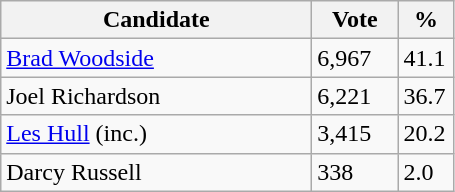<table class="wikitable">
<tr>
<th bgcolor="#DDDDFF" width="200px">Candidate</th>
<th bgcolor="#DDDDFF" width="50px">Vote</th>
<th bgcolor="#DDDDFF" width="30px">%</th>
</tr>
<tr>
<td><a href='#'>Brad Woodside</a></td>
<td>6,967</td>
<td>41.1</td>
</tr>
<tr>
<td>Joel Richardson</td>
<td>6,221</td>
<td>36.7</td>
</tr>
<tr>
<td><a href='#'>Les Hull</a> (inc.)</td>
<td>3,415</td>
<td>20.2</td>
</tr>
<tr>
<td>Darcy Russell</td>
<td>338</td>
<td>2.0</td>
</tr>
</table>
